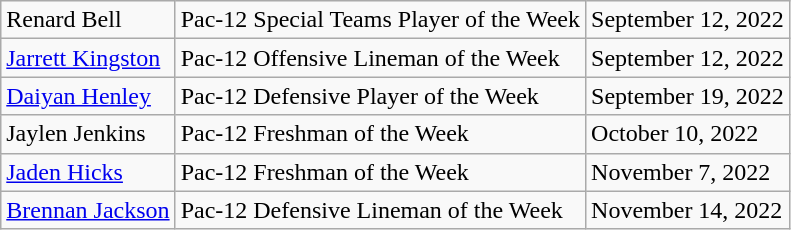<table class="wikitable">
<tr>
<td>Renard Bell</td>
<td>Pac-12 Special Teams Player of the Week</td>
<td>September 12, 2022</td>
</tr>
<tr>
<td><a href='#'>Jarrett Kingston</a></td>
<td>Pac-12 Offensive Lineman of the Week</td>
<td>September 12, 2022</td>
</tr>
<tr>
<td><a href='#'>Daiyan Henley</a></td>
<td>Pac-12 Defensive Player of the Week</td>
<td>September 19, 2022</td>
</tr>
<tr>
<td>Jaylen Jenkins</td>
<td>Pac-12 Freshman of the Week</td>
<td>October 10, 2022</td>
</tr>
<tr>
<td><a href='#'>Jaden Hicks</a></td>
<td>Pac-12 Freshman of the Week</td>
<td>November 7, 2022</td>
</tr>
<tr>
<td><a href='#'>Brennan Jackson</a></td>
<td>Pac-12 Defensive Lineman of the Week</td>
<td>November 14, 2022</td>
</tr>
</table>
